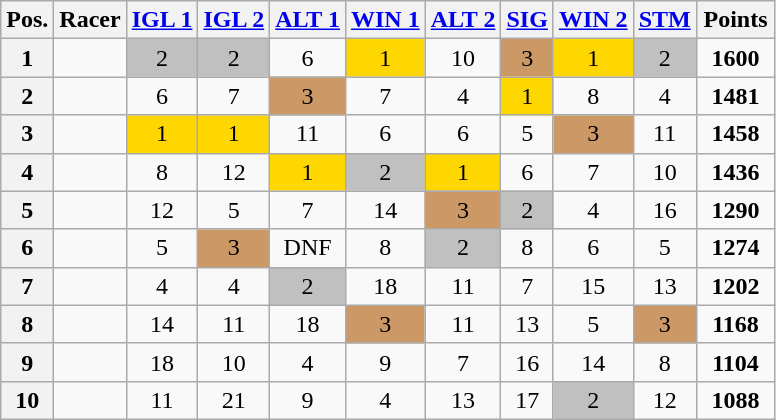<table class="wikitable sortable plainrowheaders" style="text-align:center;">
<tr>
<th scope="col">Pos.</th>
<th scope="col">Racer</th>
<th scope="col"> <a href='#'>IGL 1</a></th>
<th> <a href='#'>IGL 2</a></th>
<th> <a href='#'>ALT 1</a></th>
<th> <a href='#'>WIN 1</a></th>
<th> <a href='#'>ALT 2</a></th>
<th> <a href='#'>SIG</a></th>
<th> <a href='#'>WIN 2</a></th>
<th> <a href='#'>STM</a></th>
<th style="width:45px;">Points</th>
</tr>
<tr>
<th style="text-align:center;">1</th>
<td align="left"></td>
<td style="background:silver;">2</td>
<td style="background:silver;">2</td>
<td>6</td>
<td style="background:gold;">1</td>
<td>10</td>
<td style="background:#c96;">3</td>
<td style="background:gold;">1</td>
<td style="background:silver;">2</td>
<td><strong>1600</strong></td>
</tr>
<tr>
<th style="text-align:center;">2</th>
<td align="left"></td>
<td>6</td>
<td>7</td>
<td style="background:#c96;">3</td>
<td>7</td>
<td>4</td>
<td style="background:gold;">1</td>
<td>8</td>
<td>4</td>
<td><strong>1481</strong></td>
</tr>
<tr>
<th style="text-align:center;">3</th>
<td align="left"></td>
<td style="background:gold;">1</td>
<td style="background:gold;">1</td>
<td>11</td>
<td>6</td>
<td>6</td>
<td>5</td>
<td style="background:#c96;">3</td>
<td>11</td>
<td><strong>1458</strong></td>
</tr>
<tr>
<th style="text-align:center;">4</th>
<td align="left"></td>
<td>8</td>
<td>12</td>
<td style="background:gold;">1</td>
<td style="background:silver;">2</td>
<td style="background:gold;">1</td>
<td>6</td>
<td>7</td>
<td>10</td>
<td><strong>1436</strong></td>
</tr>
<tr>
<th style="text-align:center;">5</th>
<td align="left"></td>
<td>12</td>
<td>5</td>
<td>7</td>
<td>14</td>
<td style="background:#c96;">3</td>
<td style="background:silver;">2</td>
<td>4</td>
<td>16</td>
<td><strong>1290</strong></td>
</tr>
<tr>
<th style="text-align:center;">6</th>
<td align="left"></td>
<td>5</td>
<td style="background:#c96;">3</td>
<td>DNF</td>
<td>8</td>
<td style="background:silver;">2</td>
<td>8</td>
<td>6</td>
<td>5</td>
<td><strong>1274</strong></td>
</tr>
<tr>
<th style="text-align:center;">7</th>
<td align="left"></td>
<td>4</td>
<td>4</td>
<td style="background:silver;">2</td>
<td>18</td>
<td>11</td>
<td>7</td>
<td>15</td>
<td>13</td>
<td><strong>1202</strong></td>
</tr>
<tr>
<th style="text-align:center;">8</th>
<td align="left"></td>
<td>14</td>
<td>11</td>
<td>18</td>
<td style="background:#c96;">3</td>
<td>11</td>
<td>13</td>
<td>5</td>
<td style="background:#c96;">3</td>
<td><strong>1168</strong></td>
</tr>
<tr>
<th style="text-align:center;">9</th>
<td align="left"></td>
<td>18</td>
<td>10</td>
<td>4</td>
<td>9</td>
<td>7</td>
<td>16</td>
<td>14</td>
<td>8</td>
<td><strong>1104</strong></td>
</tr>
<tr>
<th style="text-align:center;">10</th>
<td align="left"></td>
<td>11</td>
<td>21</td>
<td>9</td>
<td>4</td>
<td>13</td>
<td>17</td>
<td style="background:silver;">2</td>
<td>12</td>
<td><strong>1088</strong></td>
</tr>
</table>
